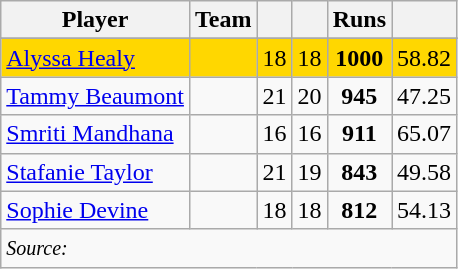<table class="wikitable sortable" style="text-align:center">
<tr>
<th class="unsortable">Player</th>
<th>Team</th>
<th></th>
<th></th>
<th>Runs</th>
<th></th>
</tr>
<tr>
</tr>
<tr style="background:gold">
<td style="text-align:left"><a href='#'>Alyssa Healy</a></td>
<td style="text-align:left"></td>
<td>18</td>
<td>18</td>
<td><strong>1000</strong></td>
<td>58.82</td>
</tr>
<tr>
<td style="text-align:left"><a href='#'>Tammy Beaumont</a></td>
<td style="text-align:left"></td>
<td>21</td>
<td>20</td>
<td><strong>945</strong></td>
<td>47.25</td>
</tr>
<tr>
<td style="text-align:left"><a href='#'>Smriti Mandhana</a></td>
<td style="text-align:left"></td>
<td>16</td>
<td>16</td>
<td><strong>911</strong></td>
<td>65.07</td>
</tr>
<tr>
<td style="text-align:left"><a href='#'>Stafanie Taylor</a></td>
<td style="text-align:left"></td>
<td>21</td>
<td>19</td>
<td><strong>843</strong></td>
<td>49.58</td>
</tr>
<tr>
<td style="text-align:left"><a href='#'>Sophie Devine</a></td>
<td style="text-align:left"></td>
<td>18</td>
<td>18</td>
<td><strong>812</strong></td>
<td>54.13</td>
</tr>
<tr class=sortbottom>
<td colspan="11" style="text-align:left;"><small><em>Source: </em></small></td>
</tr>
</table>
